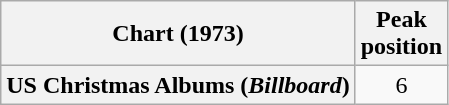<table class="wikitable plainrowheaders" style="text-align:center">
<tr>
<th scope="col">Chart (1973)</th>
<th scope="col">Peak<br>position</th>
</tr>
<tr>
<th scope="row">US Christmas Albums (<em>Billboard</em>)</th>
<td>6</td>
</tr>
</table>
